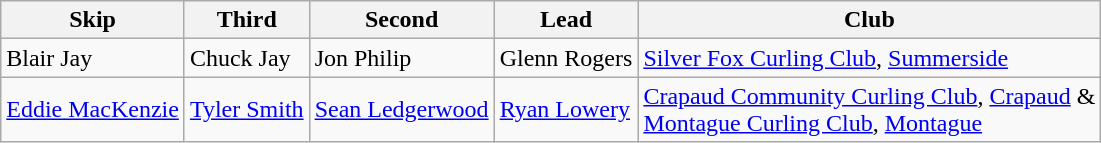<table class="wikitable">
<tr>
<th scope="col">Skip</th>
<th scope="col">Third</th>
<th scope="col">Second</th>
<th scope="col">Lead</th>
<th scope="col">Club</th>
</tr>
<tr>
<td>Blair Jay</td>
<td>Chuck Jay</td>
<td>Jon Philip</td>
<td>Glenn Rogers</td>
<td><a href='#'>Silver Fox Curling Club</a>, <a href='#'>Summerside</a></td>
</tr>
<tr>
<td><a href='#'>Eddie MacKenzie</a></td>
<td><a href='#'>Tyler Smith</a></td>
<td><a href='#'>Sean Ledgerwood</a></td>
<td><a href='#'>Ryan Lowery</a></td>
<td><a href='#'>Crapaud Community Curling Club</a>, <a href='#'>Crapaud</a> & <br> <a href='#'>Montague Curling Club</a>, <a href='#'>Montague</a></td>
</tr>
</table>
